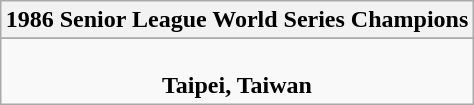<table class="wikitable" style="text-align: center; margin: 0 auto;">
<tr>
<th>1986 Senior League World Series Champions</th>
</tr>
<tr>
</tr>
<tr>
<td><br><strong>Taipei, Taiwan</strong></td>
</tr>
</table>
